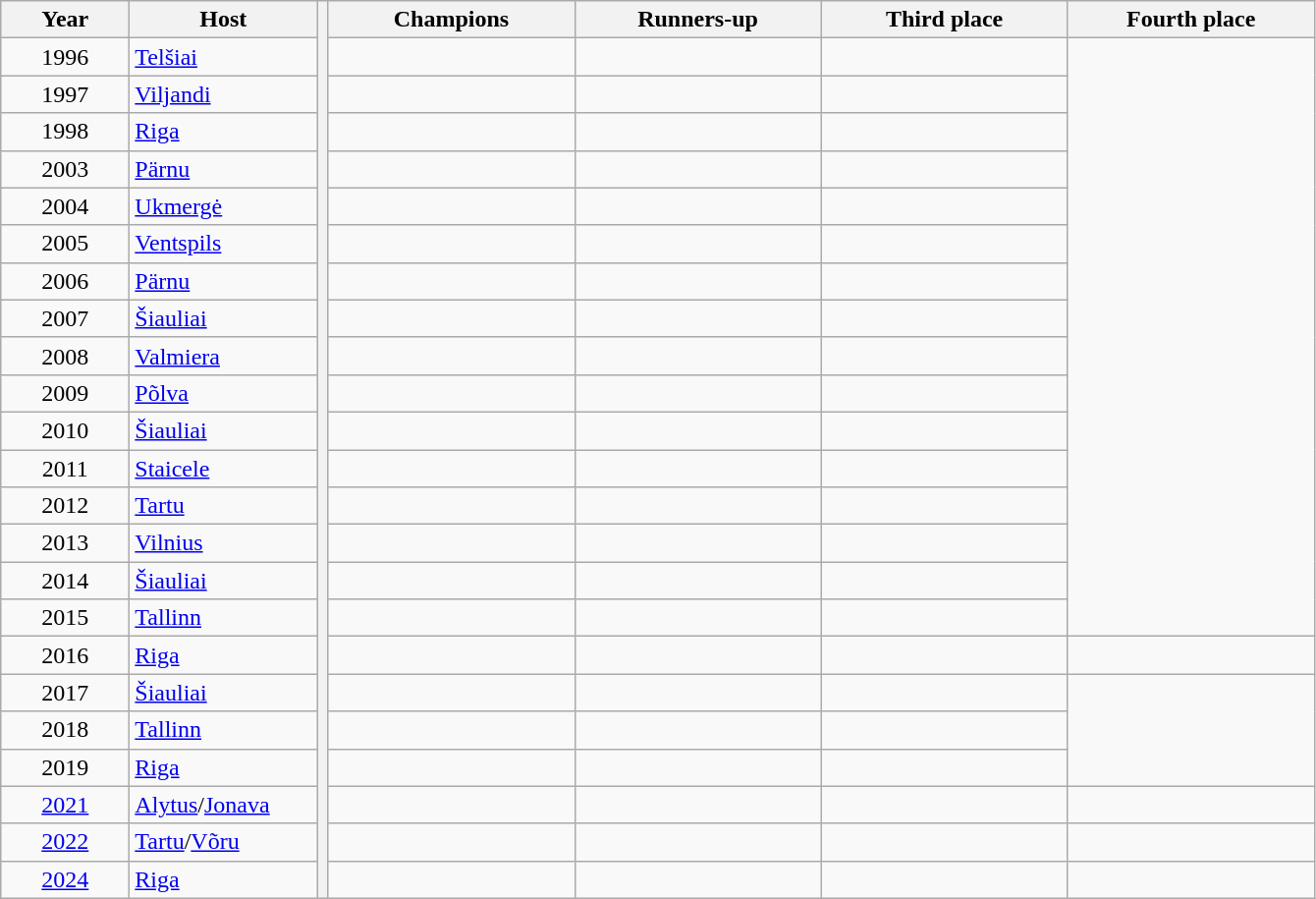<table class="wikitable">
<tr>
<th width="80px">Year</th>
<th width="120px">Host</th>
<th rowspan="24"></th>
<th width="160px">Champions</th>
<th width="160px">Runners-up</th>
<th width="160px">Third place</th>
<th width="160px">Fourth place</th>
</tr>
<tr>
<td align="center">1996</td>
<td> <a href='#'>Telšiai</a></td>
<td></td>
<td></td>
<td></td>
<td rowspan=16></tr></td>
</tr>
<tr>
<td align="center">1997</td>
<td> <a href='#'>Viljandi</a></td>
<td></td>
<td></td>
<td></td>
</tr>
<tr>
<td align="center">1998</td>
<td> <a href='#'>Riga</a></td>
<td></td>
<td></td>
<td></td>
</tr>
<tr>
<td align="center">2003</td>
<td> <a href='#'>Pärnu</a></td>
<td></td>
<td></td>
<td></td>
</tr>
<tr>
<td align="center">2004</td>
<td> <a href='#'>Ukmergė</a></td>
<td></td>
<td></td>
<td></td>
</tr>
<tr>
<td align="center">2005</td>
<td> <a href='#'>Ventspils</a></td>
<td></td>
<td></td>
<td></td>
</tr>
<tr>
<td align="center">2006</td>
<td> <a href='#'>Pärnu</a></td>
<td></td>
<td></td>
<td></td>
</tr>
<tr>
<td align="center">2007</td>
<td> <a href='#'>Šiauliai</a></td>
<td></td>
<td></td>
<td></td>
</tr>
<tr>
<td align="center">2008</td>
<td> <a href='#'>Valmiera</a></td>
<td></td>
<td></td>
<td></td>
</tr>
<tr>
<td align="center">2009</td>
<td> <a href='#'>Põlva</a></td>
<td></td>
<td></td>
<td></tr></td>
<td align="center">2010</td>
<td> <a href='#'>Šiauliai</a></td>
<td></td>
<td></td>
<td></tr></td>
<td align="center">2011</td>
<td> <a href='#'>Staicele</a></td>
<td></td>
<td></td>
<td></tr></td>
<td align="center">2012</td>
<td> <a href='#'>Tartu</a></td>
<td></td>
<td></td>
<td></tr></td>
<td align="center">2013</td>
<td> <a href='#'>Vilnius</a></td>
<td></td>
<td></td>
<td></tr></td>
<td align="center">2014</td>
<td> <a href='#'>Šiauliai</a></td>
<td></td>
<td></td>
<td></tr></td>
</tr>
<tr>
<td align="center">2015</td>
<td> <a href='#'>Tallinn</a></td>
<td></td>
<td></td>
<td></tr></td>
</tr>
<tr>
<td align="center">2016</td>
<td> <a href='#'>Riga</a></td>
<td></td>
<td></td>
<td></td>
<td></td>
</tr>
<tr>
<td align="center">2017</td>
<td> <a href='#'>Šiauliai</a></td>
<td></td>
<td></td>
<td></td>
<td rowspan=3></td>
</tr>
<tr>
<td align="center">2018</td>
<td> <a href='#'>Tallinn</a></td>
<td></td>
<td></td>
<td></td>
</tr>
<tr>
<td align="center">2019</td>
<td> <a href='#'>Riga</a></td>
<td></td>
<td></td>
<td></td>
</tr>
<tr>
<td align="center"><a href='#'>2021</a></td>
<td> <a href='#'>Alytus</a>/<a href='#'>Jonava</a></td>
<td></td>
<td></td>
<td></td>
<td></td>
</tr>
<tr>
<td align="center"><a href='#'>2022</a></td>
<td> <a href='#'>Tartu</a>/<a href='#'>Võru</a></td>
<td></td>
<td></td>
<td></td>
<td></td>
</tr>
<tr>
<td align="center"><a href='#'>2024</a></td>
<td> <a href='#'>Riga</a></td>
<td></td>
<td></td>
<td></td>
<td></td>
</tr>
</table>
